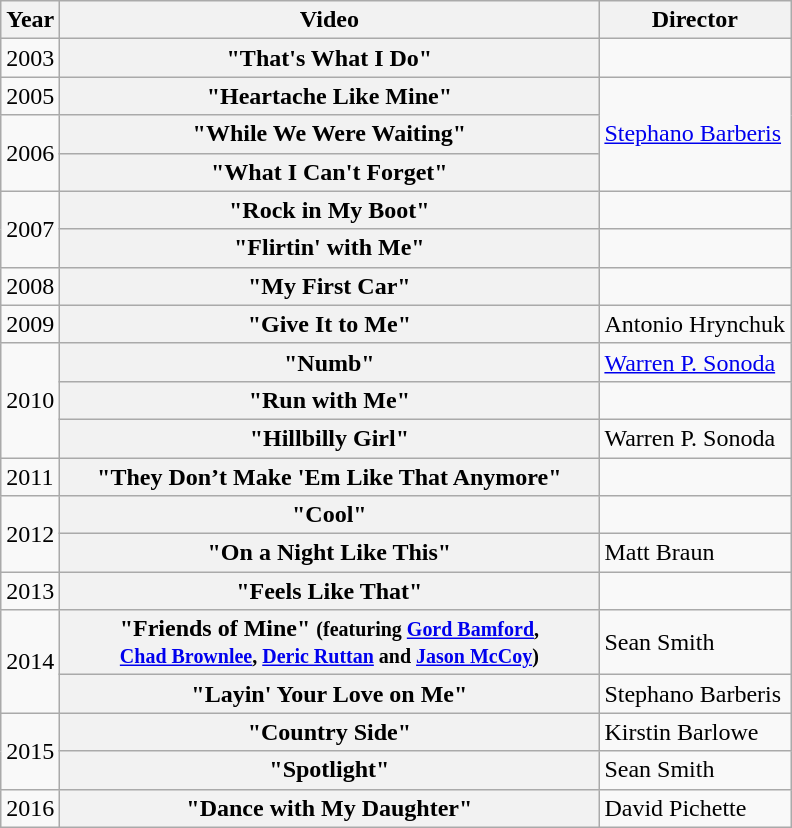<table class="wikitable plainrowheaders">
<tr>
<th>Year</th>
<th style="width:22em;">Video</th>
<th>Director</th>
</tr>
<tr>
<td>2003</td>
<th scope="row">"That's What I Do"</th>
<td></td>
</tr>
<tr>
<td>2005</td>
<th scope="row">"Heartache Like Mine"</th>
<td rowspan="3"><a href='#'>Stephano Barberis</a></td>
</tr>
<tr>
<td rowspan="2">2006</td>
<th scope="row">"While We Were Waiting"</th>
</tr>
<tr>
<th scope="row">"What I Can't Forget"</th>
</tr>
<tr>
<td rowspan="2">2007</td>
<th scope="row">"Rock in My Boot"</th>
<td></td>
</tr>
<tr>
<th scope="row">"Flirtin' with Me"</th>
<td></td>
</tr>
<tr>
<td>2008</td>
<th scope="row">"My First Car"</th>
<td></td>
</tr>
<tr>
<td>2009</td>
<th scope="row">"Give It to Me"</th>
<td>Antonio Hrynchuk</td>
</tr>
<tr>
<td rowspan="3">2010</td>
<th scope="row">"Numb"</th>
<td><a href='#'>Warren P. Sonoda</a></td>
</tr>
<tr>
<th scope="row">"Run with Me"</th>
<td></td>
</tr>
<tr>
<th scope="row">"Hillbilly Girl"</th>
<td>Warren P. Sonoda</td>
</tr>
<tr>
<td>2011</td>
<th scope="row">"They Don’t Make 'Em Like That Anymore"</th>
<td></td>
</tr>
<tr>
<td rowspan="2">2012</td>
<th scope="row">"Cool"</th>
<td></td>
</tr>
<tr>
<th scope="row">"On a Night Like This"</th>
<td>Matt Braun</td>
</tr>
<tr>
<td>2013</td>
<th scope="row">"Feels Like That"</th>
<td></td>
</tr>
<tr>
<td rowspan="2">2014</td>
<th scope="row">"Friends of Mine" <small>(featuring <a href='#'>Gord Bamford</a>,<br><a href='#'>Chad Brownlee</a>, <a href='#'>Deric Ruttan</a> and <a href='#'>Jason McCoy</a>)</small></th>
<td>Sean Smith</td>
</tr>
<tr>
<th scope="row">"Layin' Your Love on Me"</th>
<td>Stephano Barberis</td>
</tr>
<tr>
<td rowspan="2">2015</td>
<th scope="row">"Country Side"</th>
<td>Kirstin Barlowe</td>
</tr>
<tr>
<th scope="row">"Spotlight"</th>
<td>Sean Smith</td>
</tr>
<tr>
<td>2016</td>
<th scope="row">"Dance with My Daughter"</th>
<td>David Pichette</td>
</tr>
</table>
